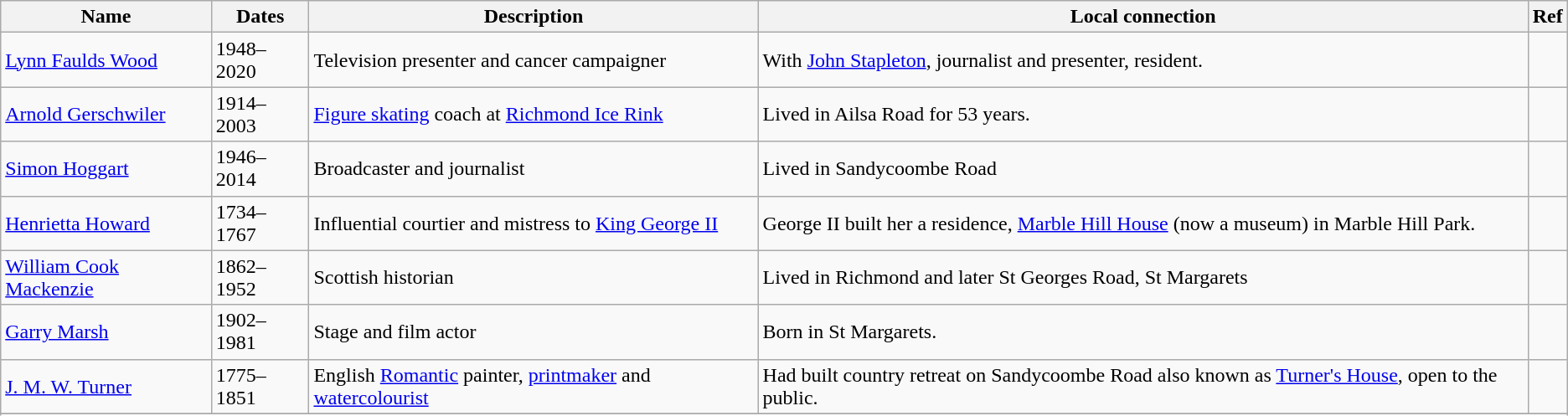<table class="wikitable sortable">
<tr>
<th width=>Name</th>
<th width=>Dates</th>
<th width=>Description</th>
<th width=>Local connection</th>
<th width=>Ref</th>
</tr>
<tr>
<td><a href='#'>Lynn Faulds Wood</a></td>
<td>1948–2020</td>
<td>Television presenter and cancer campaigner</td>
<td>With <a href='#'>John Stapleton</a>, journalist and presenter, resident.</td>
<td></td>
</tr>
<tr>
<td><a href='#'>Arnold Gerschwiler</a></td>
<td>1914–2003</td>
<td><a href='#'>Figure skating</a> coach at <a href='#'>Richmond Ice Rink</a></td>
<td>Lived in Ailsa Road for 53 years.</td>
<td><br></td>
</tr>
<tr>
<td><a href='#'>Simon Hoggart</a></td>
<td>1946–2014</td>
<td>Broadcaster and journalist</td>
<td>Lived in Sandycoombe Road</td>
<td></td>
</tr>
<tr>
<td><a href='#'>Henrietta Howard</a></td>
<td>1734–1767</td>
<td>Influential courtier and mistress to <a href='#'>King George II</a></td>
<td>George II built her a residence, <a href='#'>Marble Hill House</a> (now a museum) in Marble Hill Park.</td>
<td></td>
</tr>
<tr>
<td><a href='#'>William Cook Mackenzie</a></td>
<td>1862–1952</td>
<td>Scottish historian</td>
<td>Lived in Richmond and later St Georges Road, St Margarets</td>
<td></td>
</tr>
<tr>
<td><a href='#'>Garry Marsh</a></td>
<td>1902–1981</td>
<td>Stage and film actor</td>
<td>Born in St Margarets.</td>
<td></td>
</tr>
<tr>
<td><a href='#'>J. M. W. Turner</a></td>
<td>1775–1851</td>
<td>English <a href='#'>Romantic</a> painter, <a href='#'>printmaker</a> and <a href='#'>watercolourist</a></td>
<td>Had built country retreat on Sandycoombe Road also known as <a href='#'>Turner's House</a>, open to the public.</td>
<td></td>
</tr>
<tr>
</tr>
<tr>
</tr>
</table>
